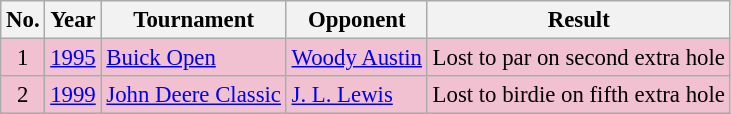<table class="wikitable" style="font-size:95%;">
<tr>
<th>No.</th>
<th>Year</th>
<th>Tournament</th>
<th>Opponent</th>
<th>Result</th>
</tr>
<tr style="background:#F2C1D1;">
<td align=center>1</td>
<td><a href='#'>1995</a></td>
<td><a href='#'>Buick Open</a></td>
<td> <a href='#'>Woody Austin</a></td>
<td>Lost to par on second extra hole</td>
</tr>
<tr style="background:#F2C1D1;">
<td align=center>2</td>
<td><a href='#'>1999</a></td>
<td><a href='#'>John Deere Classic</a></td>
<td> <a href='#'>J. L. Lewis</a></td>
<td>Lost to birdie on fifth extra hole</td>
</tr>
</table>
